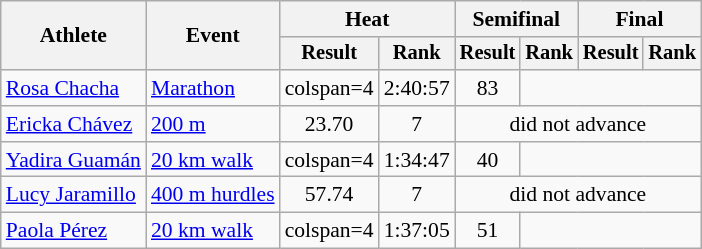<table class="wikitable" style="font-size:90%">
<tr>
<th rowspan="2">Athlete</th>
<th rowspan="2">Event</th>
<th colspan="2">Heat</th>
<th colspan="2">Semifinal</th>
<th colspan="2">Final</th>
</tr>
<tr style="font-size:95%">
<th>Result</th>
<th>Rank</th>
<th>Result</th>
<th>Rank</th>
<th>Result</th>
<th>Rank</th>
</tr>
<tr align=center>
<td align=left><a href='#'>Rosa Chacha</a></td>
<td align=left><a href='#'>Marathon</a></td>
<td>colspan=4 </td>
<td>2:40:57</td>
<td>83</td>
</tr>
<tr align=center>
<td align=left><a href='#'>Ericka Chávez</a></td>
<td align=left><a href='#'>200 m</a></td>
<td>23.70</td>
<td>7</td>
<td colspan=4>did not advance</td>
</tr>
<tr align=center>
<td align=left><a href='#'>Yadira Guamán</a></td>
<td align=left><a href='#'>20 km walk</a></td>
<td>colspan=4 </td>
<td>1:34:47</td>
<td>40</td>
</tr>
<tr align=center>
<td align=left><a href='#'>Lucy Jaramillo</a></td>
<td align=left><a href='#'>400 m hurdles</a></td>
<td>57.74</td>
<td>7</td>
<td colspan=4>did not advance</td>
</tr>
<tr align=center>
<td align=left><a href='#'>Paola Pérez</a></td>
<td align=left><a href='#'>20 km walk</a></td>
<td>colspan=4 </td>
<td>1:37:05</td>
<td>51</td>
</tr>
</table>
